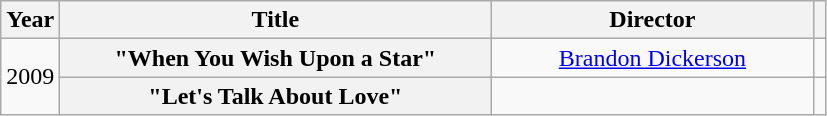<table class="wikitable plainrowheaders" style="text-align:center;">
<tr>
<th scope="col">Year</th>
<th scope="col" style="width:17.5em;">Title</th>
<th scope="col" style="width:13em;">Director</th>
<th scope="col"></th>
</tr>
<tr>
<td rowspan="2">2009</td>
<th scope="row">"When You Wish Upon a Star"</th>
<td><a href='#'>Brandon Dickerson</a></td>
<td></td>
</tr>
<tr>
<th scope="row">"Let's Talk About Love"</th>
<td></td>
<td></td>
</tr>
</table>
